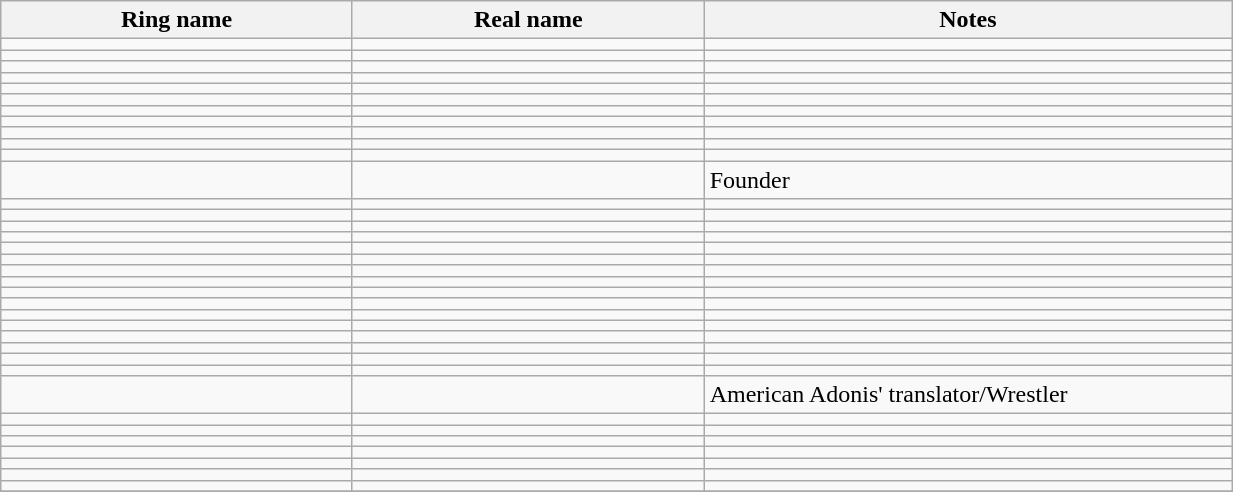<table class="wikitable sortable" align="left center" width="65%">
<tr>
<th width="20%">Ring name</th>
<th width="20%">Real name</th>
<th width="30%">Notes</th>
</tr>
<tr>
<td></td>
<td></td>
<td></td>
</tr>
<tr>
<td></td>
<td></td>
<td></td>
</tr>
<tr>
<td></td>
<td></td>
<td></td>
</tr>
<tr>
<td></td>
<td></td>
<td></td>
</tr>
<tr>
<td></td>
<td></td>
<td></td>
</tr>
<tr>
<td></td>
<td></td>
<td></td>
</tr>
<tr>
<td></td>
<td></td>
<td></td>
</tr>
<tr>
<td></td>
<td></td>
<td></td>
</tr>
<tr>
<td></td>
<td></td>
<td></td>
</tr>
<tr>
<td></td>
<td></td>
<td></td>
</tr>
<tr>
<td></td>
<td></td>
<td></td>
</tr>
<tr>
<td></td>
<td></td>
<td>Founder</td>
</tr>
<tr>
<td></td>
<td></td>
<td></td>
</tr>
<tr>
<td></td>
<td></td>
<td></td>
</tr>
<tr>
<td></td>
<td></td>
<td></td>
</tr>
<tr>
<td></td>
<td></td>
<td></td>
</tr>
<tr>
<td></td>
<td></td>
<td></td>
</tr>
<tr>
<td></td>
<td></td>
<td></td>
</tr>
<tr>
<td></td>
<td></td>
<td></td>
</tr>
<tr>
<td></td>
<td></td>
<td></td>
</tr>
<tr>
<td></td>
<td></td>
<td></td>
</tr>
<tr>
<td></td>
<td></td>
<td></td>
</tr>
<tr>
<td></td>
<td></td>
<td></td>
</tr>
<tr>
<td></td>
<td></td>
<td></td>
</tr>
<tr>
<td></td>
<td></td>
<td></td>
</tr>
<tr>
<td></td>
<td></td>
<td></td>
</tr>
<tr>
<td></td>
<td></td>
<td></td>
</tr>
<tr>
<td></td>
<td></td>
<td></td>
</tr>
<tr>
<td></td>
<td></td>
<td>American Adonis' translator/Wrestler</td>
</tr>
<tr>
<td></td>
<td></td>
<td></td>
</tr>
<tr>
<td></td>
<td></td>
<td></td>
</tr>
<tr>
<td></td>
<td></td>
<td></td>
</tr>
<tr>
<td></td>
<td></td>
<td></td>
</tr>
<tr>
<td></td>
<td></td>
<td></td>
</tr>
<tr>
<td></td>
<td></td>
<td></td>
</tr>
<tr>
<td></td>
<td></td>
<td></td>
</tr>
<tr>
</tr>
</table>
